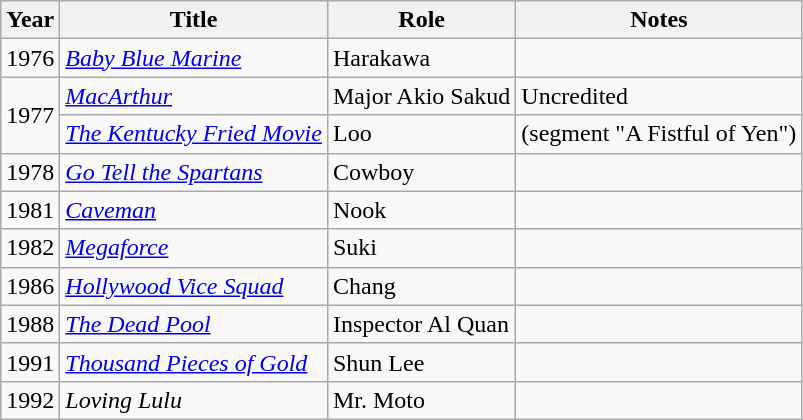<table class="wikitable sortable">
<tr>
<th>Year</th>
<th>Title</th>
<th>Role</th>
<th class="unsortable">Notes</th>
</tr>
<tr>
<td>1976</td>
<td><em><a href='#'>Baby Blue Marine</a></em></td>
<td>Harakawa</td>
<td></td>
</tr>
<tr>
<td rowspan=2>1977</td>
<td><em><a href='#'>MacArthur</a></em></td>
<td>Major Akio Sakud</td>
<td>Uncredited</td>
</tr>
<tr>
<td><em><a href='#'>The Kentucky Fried Movie</a></em></td>
<td>Loo</td>
<td>(segment "A Fistful of Yen")</td>
</tr>
<tr>
<td>1978</td>
<td><em><a href='#'>Go Tell the Spartans</a></em></td>
<td>Cowboy</td>
<td></td>
</tr>
<tr>
<td>1981</td>
<td><em><a href='#'>Caveman</a></em></td>
<td>Nook</td>
<td></td>
</tr>
<tr>
<td>1982</td>
<td><em><a href='#'>Megaforce</a></em></td>
<td>Suki</td>
<td></td>
</tr>
<tr>
<td>1986</td>
<td><em><a href='#'>Hollywood Vice Squad</a></em></td>
<td>Chang</td>
<td></td>
</tr>
<tr>
<td>1988</td>
<td><em><a href='#'>The Dead Pool</a></em></td>
<td>Inspector Al Quan</td>
<td></td>
</tr>
<tr>
<td>1991</td>
<td><em><a href='#'>Thousand Pieces of Gold</a></em></td>
<td>Shun Lee</td>
<td></td>
</tr>
<tr>
<td>1992</td>
<td><em>Loving Lulu</em></td>
<td>Mr. Moto</td>
<td></td>
</tr>
</table>
